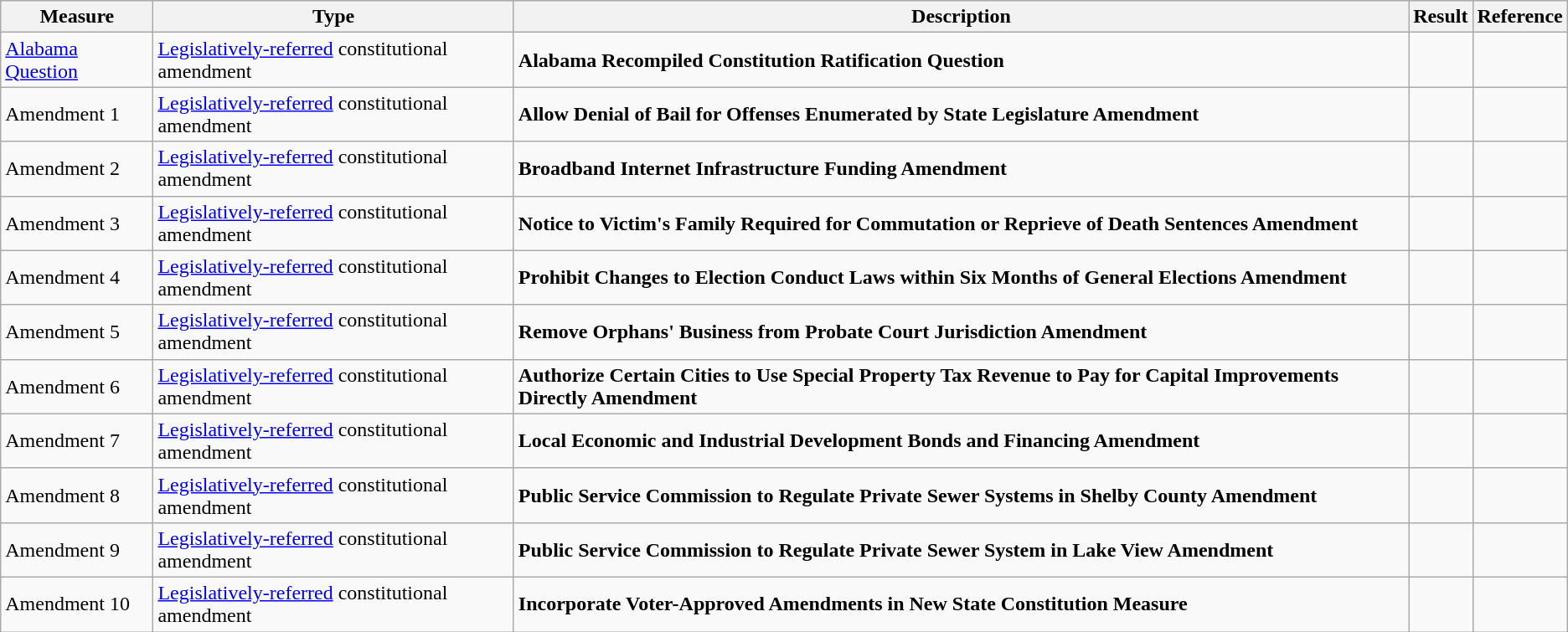<table class="wikitable">
<tr>
<th>Measure</th>
<th>Type</th>
<th>Description</th>
<th>Result</th>
<th>Reference</th>
</tr>
<tr>
<td><a href='#'>Alabama Question</a></td>
<td><a href='#'>Legislatively-referred</a> constitutional amendment</td>
<td><strong>Alabama Recompiled Constitution Ratification Question</strong></td>
<td></td>
<td></td>
</tr>
<tr>
<td>Amendment 1</td>
<td><a href='#'>Legislatively-referred</a> constitutional amendment</td>
<td><strong>Allow Denial of Bail for Offenses Enumerated by State Legislature Amendment</strong></td>
<td></td>
<td></td>
</tr>
<tr>
<td>Amendment 2</td>
<td><a href='#'>Legislatively-referred</a> constitutional amendment</td>
<td><strong>Broadband Internet Infrastructure Funding Amendment</strong></td>
<td></td>
<td></td>
</tr>
<tr>
<td>Amendment 3</td>
<td><a href='#'>Legislatively-referred</a> constitutional amendment</td>
<td><strong>Notice to Victim's Family Required for Commutation or Reprieve of Death Sentences Amendment</strong></td>
<td></td>
<td></td>
</tr>
<tr>
<td>Amendment 4</td>
<td><a href='#'>Legislatively-referred</a> constitutional amendment</td>
<td><strong>Prohibit Changes to Election Conduct Laws within Six Months of General Elections Amendment</strong></td>
<td></td>
<td></td>
</tr>
<tr>
<td>Amendment 5</td>
<td><a href='#'>Legislatively-referred</a> constitutional amendment</td>
<td><strong>Remove Orphans' Business from Probate Court Jurisdiction Amendment</strong></td>
<td></td>
<td></td>
</tr>
<tr>
<td>Amendment 6</td>
<td><a href='#'>Legislatively-referred</a> constitutional amendment</td>
<td><strong>Authorize Certain Cities to Use Special Property Tax Revenue to Pay for Capital Improvements Directly Amendment</strong></td>
<td></td>
<td></td>
</tr>
<tr>
<td>Amendment 7</td>
<td><a href='#'>Legislatively-referred</a> constitutional amendment</td>
<td><strong>Local Economic and Industrial Development Bonds and Financing Amendment</strong></td>
<td></td>
<td></td>
</tr>
<tr>
<td>Amendment 8</td>
<td><a href='#'>Legislatively-referred</a> constitutional amendment</td>
<td><strong>Public Service Commission to Regulate Private Sewer Systems in Shelby County Amendment</strong></td>
<td></td>
<td></td>
</tr>
<tr>
<td>Amendment 9</td>
<td><a href='#'>Legislatively-referred</a> constitutional amendment</td>
<td><strong>Public Service Commission to Regulate Private Sewer System in Lake View Amendment</strong></td>
<td></td>
<td></td>
</tr>
<tr>
<td>Amendment 10</td>
<td><a href='#'>Legislatively-referred</a> constitutional amendment</td>
<td><strong>Incorporate Voter-Approved Amendments in New State Constitution Measure</strong></td>
<td></td>
<td></td>
</tr>
</table>
